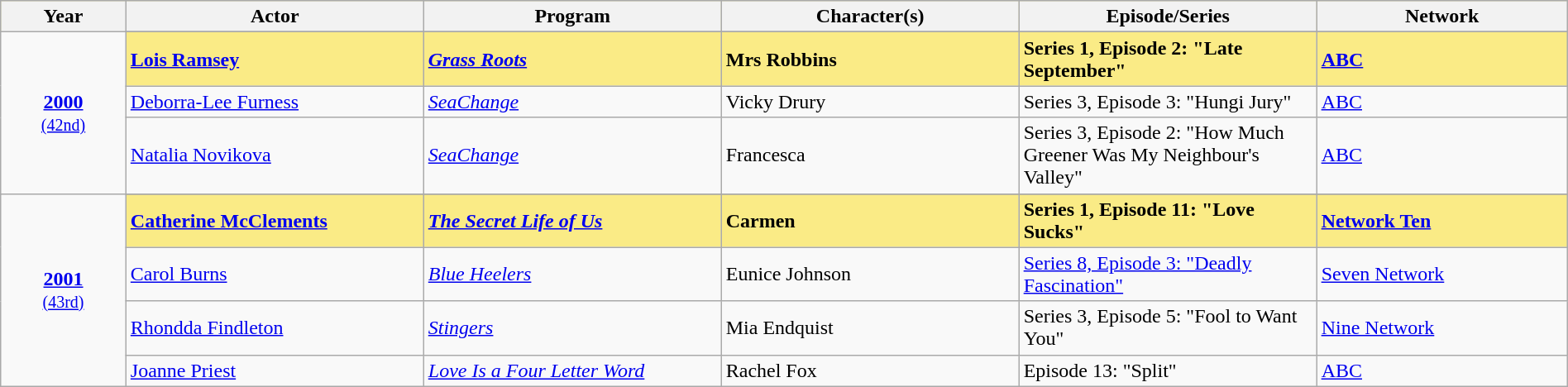<table class="wikitable" style="width:100%">
<tr bgcolor="#FAEB86">
<th width="8%">Year</th>
<th width="19%">Actor</th>
<th width="19%">Program</th>
<th width="19%">Character(s)</th>
<th width="19%">Episode/Series</th>
<th width="19%">Network</th>
</tr>
<tr>
<td rowspan=4 style="text-align:center"><strong><a href='#'>2000</a></strong><br><small><a href='#'>(42nd)</a></small></td>
</tr>
<tr style="background:#FAEB86;">
<td><strong><a href='#'>Lois Ramsey</a></strong></td>
<td><strong><em><a href='#'>Grass Roots</a></em></strong></td>
<td><strong>Mrs Robbins</strong></td>
<td><strong>Series 1, Episode 2: "Late September"</strong></td>
<td><strong><a href='#'>ABC</a></strong></td>
</tr>
<tr>
<td><a href='#'>Deborra-Lee Furness</a></td>
<td><em><a href='#'>SeaChange</a></em></td>
<td>Vicky Drury</td>
<td>Series 3, Episode 3: "Hungi Jury"</td>
<td><a href='#'>ABC</a></td>
</tr>
<tr>
<td><a href='#'>Natalia Novikova</a> </td>
<td><em><a href='#'>SeaChange</a></em></td>
<td>Francesca</td>
<td>Series 3, Episode 2: "How Much Greener Was My Neighbour's Valley"</td>
<td><a href='#'>ABC</a></td>
</tr>
<tr>
<td rowspan=5 style="text-align:center"><strong><a href='#'>2001</a></strong><br><small><a href='#'>(43rd)</a></small></td>
</tr>
<tr style="background:#FAEB86;">
<td><strong><a href='#'>Catherine McClements</a></strong></td>
<td><strong><em><a href='#'>The Secret Life of Us</a></em></strong></td>
<td><strong>Carmen</strong></td>
<td><strong>Series 1, Episode 11: "Love Sucks"</strong></td>
<td><strong><a href='#'>Network Ten</a></strong></td>
</tr>
<tr>
<td><a href='#'>Carol Burns</a></td>
<td><em><a href='#'>Blue Heelers</a></em></td>
<td>Eunice Johnson</td>
<td><a href='#'>Series 8, Episode 3: "Deadly Fascination"</a></td>
<td><a href='#'>Seven Network</a></td>
</tr>
<tr>
<td><a href='#'>Rhondda Findleton</a></td>
<td><em><a href='#'>Stingers</a></em></td>
<td>Mia Endquist</td>
<td>Series 3, Episode 5: "Fool to Want You"</td>
<td><a href='#'>Nine Network</a></td>
</tr>
<tr>
<td><a href='#'>Joanne Priest</a></td>
<td><em><a href='#'>Love Is a Four Letter Word</a></em></td>
<td>Rachel Fox</td>
<td>Episode 13: "Split"</td>
<td><a href='#'>ABC</a></td>
</tr>
</table>
